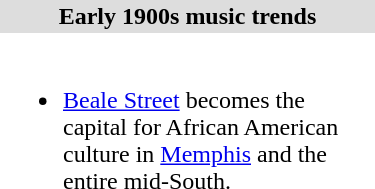<table align="right" border="0" cellpadding="2" width=250 cellspacing="0" style="margin-left:0.5em;" class="toccolours">
<tr>
<th style="background:#ddd;">Early 1900s music trends</th>
</tr>
<tr>
<td><br><ul><li><a href='#'>Beale Street</a> becomes the capital for African American culture in <a href='#'>Memphis</a> and the entire mid-South.</li></ul></td>
</tr>
</table>
